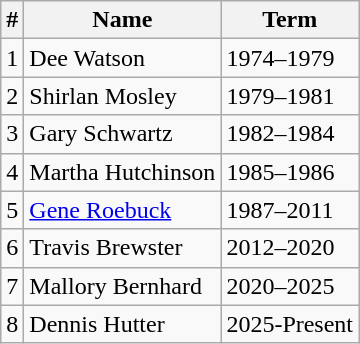<table class=wikitable>
<tr>
<th>#</th>
<th>Name</th>
<th>Term</th>
</tr>
<tr>
<td>1</td>
<td>Dee Watson</td>
<td>1974–1979</td>
</tr>
<tr>
<td>2</td>
<td>Shirlan Mosley</td>
<td>1979–1981</td>
</tr>
<tr>
<td>3</td>
<td>Gary Schwartz</td>
<td>1982–1984</td>
</tr>
<tr>
<td>4</td>
<td>Martha Hutchinson</td>
<td>1985–1986</td>
</tr>
<tr>
<td>5</td>
<td><a href='#'>Gene Roebuck</a></td>
<td>1987–2011</td>
</tr>
<tr>
<td>6</td>
<td>Travis Brewster</td>
<td>2012–2020</td>
</tr>
<tr>
<td>7</td>
<td>Mallory Bernhard</td>
<td>2020–2025</td>
</tr>
<tr>
<td>8</td>
<td>Dennis Hutter</td>
<td>2025-Present</td>
</tr>
</table>
